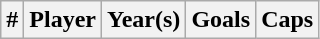<table class="wikitable sortable">
<tr>
<th width =>#</th>
<th width =>Player</th>
<th width =>Year(s)</th>
<th width =>Goals</th>
<th width =>Caps<br></th>
</tr>
</table>
